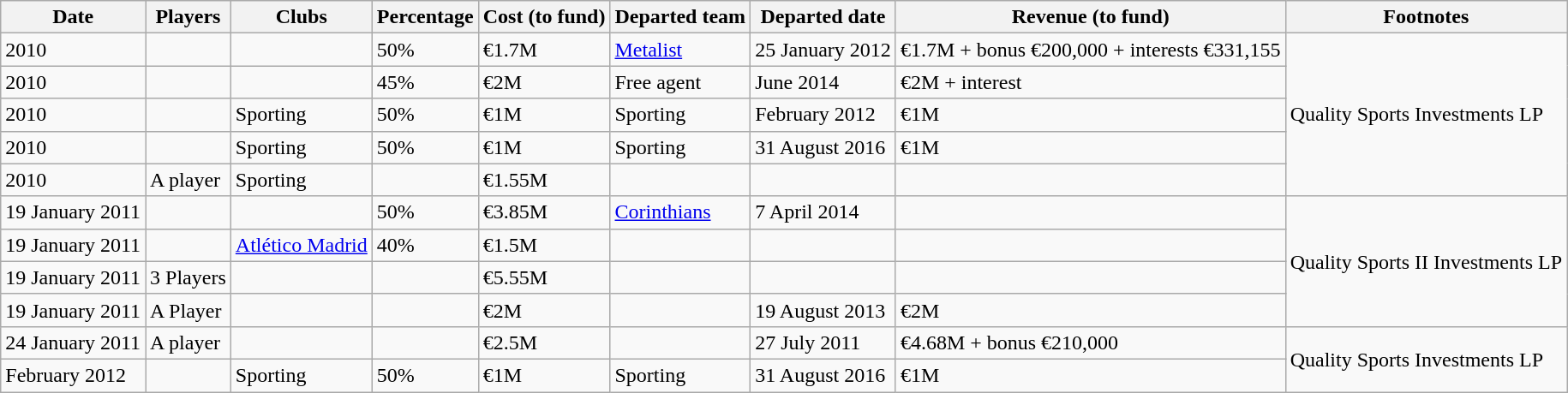<table class="wikitable" border="1">
<tr>
<th>Date</th>
<th>Players</th>
<th>Clubs</th>
<th>Percentage</th>
<th>Cost (to fund)</th>
<th>Departed team</th>
<th>Departed date</th>
<th>Revenue (to fund)</th>
<th>Footnotes</th>
</tr>
<tr>
<td>2010</td>
<td></td>
<td></td>
<td>50%</td>
<td>€1.7M</td>
<td><a href='#'>Metalist</a> </td>
<td>25 January 2012</td>
<td>€1.7M + bonus €200,000 + interests €331,155</td>
<td rowspan=5>Quality Sports Investments LP</td>
</tr>
<tr>
<td>2010</td>
<td></td>
<td></td>
<td>45%</td>
<td>€2M</td>
<td>Free agent</td>
<td>June 2014</td>
<td>€2M + interest</td>
</tr>
<tr>
<td>2010</td>
<td></td>
<td>Sporting </td>
<td>50%</td>
<td>€1M</td>
<td>Sporting </td>
<td>February 2012</td>
<td>€1M</td>
</tr>
<tr>
<td>2010</td>
<td></td>
<td>Sporting </td>
<td>50%</td>
<td>€1M</td>
<td>Sporting </td>
<td>31 August 2016</td>
<td>€1M</td>
</tr>
<tr>
<td>2010</td>
<td>A player</td>
<td>Sporting </td>
<td></td>
<td>€1.55M</td>
<td></td>
<td></td>
<td></td>
</tr>
<tr>
<td>19 January 2011</td>
<td></td>
<td></td>
<td>50%</td>
<td>€3.85M</td>
<td><a href='#'>Corinthians</a> </td>
<td>7 April 2014</td>
<td></td>
<td rowspan=4>Quality Sports II Investments LP</td>
</tr>
<tr>
<td>19 January 2011</td>
<td></td>
<td><a href='#'>Atlético Madrid</a> </td>
<td>40%</td>
<td>€1.5M</td>
<td></td>
<td></td>
<td></td>
</tr>
<tr>
<td>19 January 2011</td>
<td>3 Players</td>
<td></td>
<td></td>
<td>€5.55M</td>
<td></td>
<td></td>
<td></td>
</tr>
<tr>
<td>19 January 2011</td>
<td>A Player</td>
<td></td>
<td></td>
<td>€2M</td>
<td></td>
<td>19 August 2013</td>
<td>€2M</td>
</tr>
<tr>
<td>24 January 2011</td>
<td>A player</td>
<td></td>
<td></td>
<td>€2.5M</td>
<td></td>
<td>27 July 2011</td>
<td>€4.68M + bonus €210,000</td>
<td rowspan=2>Quality Sports Investments LP</td>
</tr>
<tr>
<td>February 2012</td>
<td></td>
<td>Sporting </td>
<td>50%</td>
<td>€1M</td>
<td>Sporting </td>
<td>31 August 2016</td>
<td>€1M</td>
</tr>
</table>
